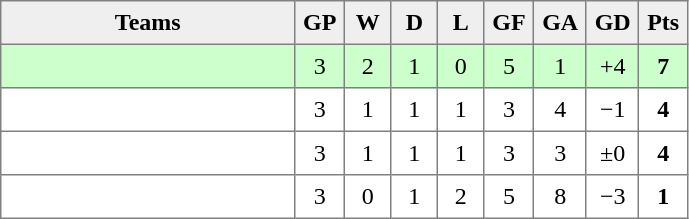<table style=border-collapse:collapse border=1 cellspacing=0 cellpadding=5>
<tr align=center bgcolor=#efefef>
<th width=185>Teams</th>
<th width=20>GP</th>
<th width=20>W</th>
<th width=20>D</th>
<th width=20>L</th>
<th width=20>GF</th>
<th width=20>GA</th>
<th width=20>GD</th>
<th width=20>Pts</th>
</tr>
<tr align=center style="background:#ccffcc;">
<td style="text-align:left;"><strong></strong></td>
<td>3</td>
<td>2</td>
<td>1</td>
<td>0</td>
<td>5</td>
<td>1</td>
<td>+4</td>
<td><strong>7</strong></td>
</tr>
<tr align=center>
<td style="text-align:left;"></td>
<td>3</td>
<td>1</td>
<td>1</td>
<td>1</td>
<td>3</td>
<td>4</td>
<td>−1</td>
<td><strong>4</strong></td>
</tr>
<tr align=center>
<td style="text-align:left;"></td>
<td>3</td>
<td>1</td>
<td>1</td>
<td>1</td>
<td>3</td>
<td>3</td>
<td>±0</td>
<td><strong>4</strong></td>
</tr>
<tr align=center>
<td style="text-align:left;"></td>
<td>3</td>
<td>0</td>
<td>1</td>
<td>2</td>
<td>5</td>
<td>8</td>
<td>−3</td>
<td><strong>1</strong></td>
</tr>
</table>
